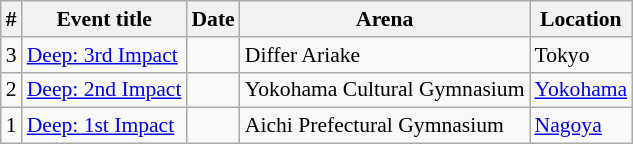<table class="sortable wikitable succession-box" style="font-size:90%;">
<tr>
<th scope="col">#</th>
<th scope="col">Event title</th>
<th scope="col">Date</th>
<th scope="col">Arena</th>
<th scope="col">Location</th>
</tr>
<tr>
<td align=center>3</td>
<td><a href='#'>Deep: 3rd Impact</a></td>
<td></td>
<td>Differ Ariake</td>
<td>Tokyo</td>
</tr>
<tr>
<td align=center>2</td>
<td><a href='#'>Deep: 2nd Impact</a></td>
<td></td>
<td>Yokohama Cultural Gymnasium</td>
<td><a href='#'>Yokohama</a></td>
</tr>
<tr>
<td align=center>1</td>
<td><a href='#'>Deep: 1st Impact</a></td>
<td></td>
<td>Aichi Prefectural Gymnasium</td>
<td><a href='#'>Nagoya</a></td>
</tr>
</table>
